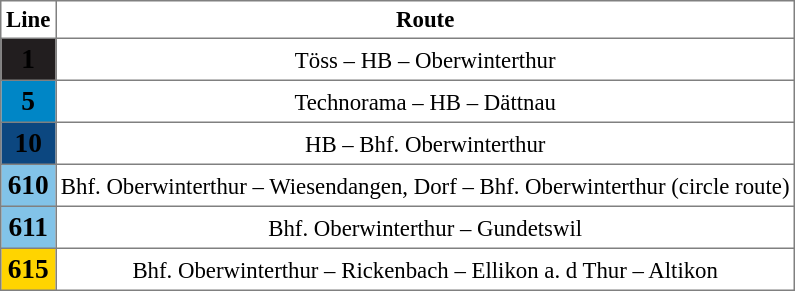<table border="1" cellspacing="0" cellpadding="3" style="border-collapse:collapse; font-size:95%; margin-left:10px; margin-bottom:5px;">
<tr>
<th>Line</th>
<th>Route</th>
</tr>
<tr align=center>
<td bgcolor=#221E1F><span><big><strong>1</strong></big></span></td>
<td>Töss – HB – Oberwinterthur</td>
</tr>
<tr align=center>
<td bgcolor=#0086C6><span><big><strong>5</strong></big></span></td>
<td>Technorama – HB – Dättnau</td>
</tr>
<tr align=center>
<td bgcolor=#0C4780><span><big><strong>10</strong></big></span></td>
<td>HB – Bhf. Oberwinterthur</td>
</tr>
<tr align=center>
<td bgcolor=#82C3E8><big><strong>610</strong></big></td>
<td>Bhf. Oberwinterthur – Wiesendangen, Dorf – Bhf. Oberwinterthur (circle route)</td>
</tr>
<tr align=center>
<td bgcolor=#82C3E8><big><strong>611</strong></big></td>
<td>Bhf. Oberwinterthur – Gundetswil</td>
</tr>
<tr align=center>
<td bgcolor=#FFD400><big><strong>615</strong></big></td>
<td>Bhf. Oberwinterthur – Rickenbach – Ellikon a. d Thur – Altikon</td>
</tr>
</table>
